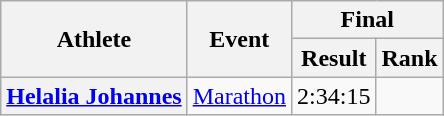<table class="wikitable plainrowheaders">
<tr>
<th rowspan="2" scope="col">Athlete</th>
<th rowspan="2" scope="col">Event</th>
<th colspan="2">Final</th>
</tr>
<tr>
<th scope="col">Result</th>
<th scope="col">Rank</th>
</tr>
<tr style=text-align:center>
<th style="text-align:left" scope="row"><a href='#'>Helalia Johannes</a></th>
<td style=text-align:left><a href='#'>Marathon</a></td>
<td>2:34:15</td>
<td></td>
</tr>
</table>
